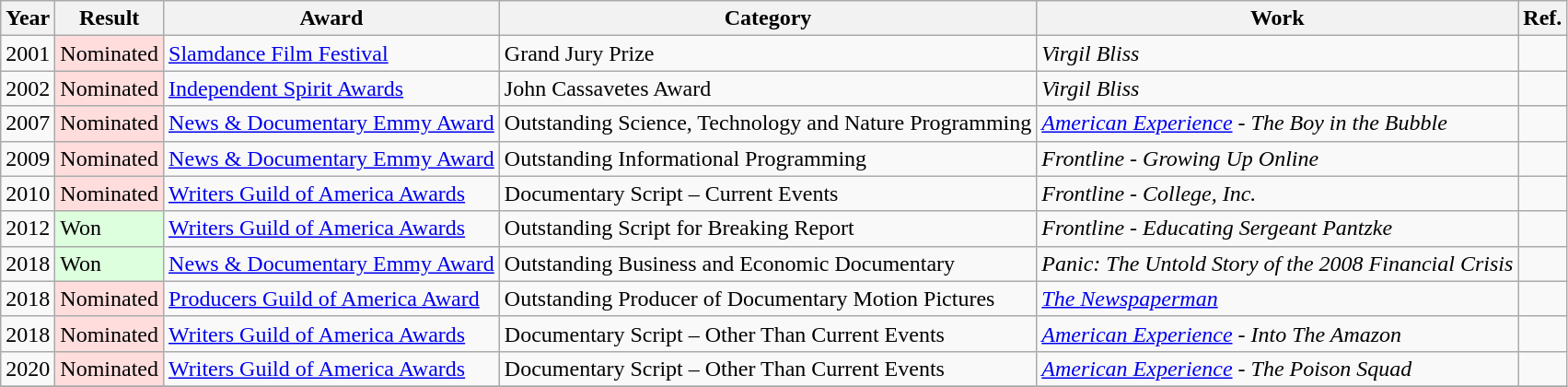<table class="wikitable">
<tr>
<th>Year</th>
<th>Result</th>
<th>Award</th>
<th>Category</th>
<th>Work</th>
<th>Ref.</th>
</tr>
<tr>
<td rowspan="1">2001</td>
<td style="background: #ffdddd">Nominated</td>
<td><a href='#'>Slamdance Film Festival</a></td>
<td>Grand Jury Prize</td>
<td><em>Virgil Bliss</em></td>
<td></td>
</tr>
<tr>
<td rowspan="1">2002</td>
<td style="background: #ffdddd">Nominated</td>
<td><a href='#'>Independent Spirit Awards</a></td>
<td>John Cassavetes Award</td>
<td><em>Virgil Bliss</em></td>
<td></td>
</tr>
<tr>
<td rowspan="1">2007</td>
<td style="background: #ffdddd">Nominated</td>
<td><a href='#'>News & Documentary Emmy Award</a></td>
<td>Outstanding Science, Technology and Nature Programming</td>
<td><em><a href='#'>American Experience</a></em> - <em>The Boy in the Bubble</em></td>
<td></td>
</tr>
<tr>
<td rowspan="1">2009</td>
<td style="background: #ffdddd">Nominated</td>
<td><a href='#'>News & Documentary Emmy Award</a></td>
<td>Outstanding Informational Programming</td>
<td><em>Frontline</em> - <em>Growing Up Online</em></td>
<td></td>
</tr>
<tr>
<td rowspan="1">2010</td>
<td style="background: #ffdddd">Nominated</td>
<td><a href='#'>Writers Guild of America Awards</a></td>
<td>Documentary Script – Current Events</td>
<td><em>Frontline</em> - <em>College, Inc.</em></td>
<td></td>
</tr>
<tr>
<td rowspan="1">2012</td>
<td style="background: #ddffdd">Won</td>
<td><a href='#'>Writers Guild of America Awards</a></td>
<td>Outstanding Script for Breaking Report</td>
<td><em>Frontline</em> - <em>Educating Sergeant Pantzke</em></td>
<td></td>
</tr>
<tr>
<td rowspan="1">2018</td>
<td style="background: #ddffdd">Won</td>
<td><a href='#'>News & Documentary Emmy Award</a></td>
<td>Outstanding Business and Economic Documentary</td>
<td><em>Panic: The Untold Story of the 2008 Financial Crisis</em></td>
<td></td>
</tr>
<tr>
<td rowspan="1">2018</td>
<td style="background: #ffdddd">Nominated</td>
<td><a href='#'>Producers Guild of America Award</a></td>
<td>Outstanding Producer of Documentary Motion Pictures</td>
<td><em><a href='#'>The Newspaperman</a></em></td>
<td></td>
</tr>
<tr>
<td rowspan="1">2018</td>
<td style="background: #ffdddd">Nominated</td>
<td><a href='#'>Writers Guild of America Awards</a></td>
<td>Documentary Script – Other Than Current Events</td>
<td><em><a href='#'>American Experience</a></em> - <em>Into The Amazon</em></td>
<td></td>
</tr>
<tr>
<td rowspan="1">2020</td>
<td style="background: #ffdddd">Nominated</td>
<td><a href='#'>Writers Guild of America Awards</a></td>
<td>Documentary Script – Other Than Current Events</td>
<td><em><a href='#'>American Experience</a></em> - <em>The Poison Squad</em></td>
<td></td>
</tr>
<tr>
</tr>
</table>
